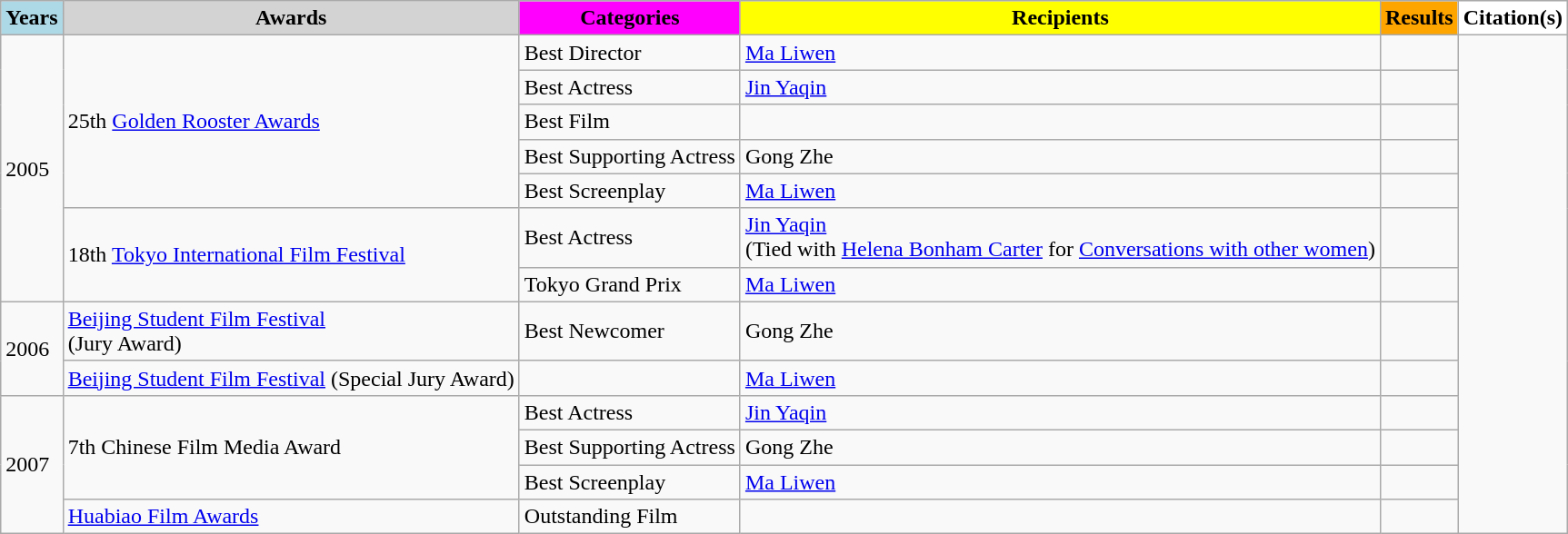<table class=wikitable>
<tr>
<th style="background:lightblue">Years</th>
<th style="background:lightgrey">Awards</th>
<th style="background:magenta">Categories</th>
<th style="background:yellow">Recipients</th>
<th style="background:orange">Results</th>
<th style="background:white">Citation(s)</th>
</tr>
<tr>
<td Rowspan=7>2005</td>
<td Rowspan=5>25th <a href='#'>Golden Rooster Awards</a></td>
<td>Best Director</td>
<td><a href='#'>Ma Liwen</a></td>
<td></td>
</tr>
<tr>
<td>Best Actress</td>
<td><a href='#'>Jin Yaqin</a></td>
<td></td>
</tr>
<tr>
<td>Best Film</td>
<td></td>
<td></td>
</tr>
<tr>
<td>Best Supporting Actress</td>
<td>Gong Zhe</td>
<td></td>
</tr>
<tr>
<td>Best Screenplay</td>
<td><a href='#'>Ma Liwen</a></td>
<td></td>
</tr>
<tr>
<td rowspan=2>18th <a href='#'>Tokyo International Film Festival</a></td>
<td>Best Actress</td>
<td><a href='#'>Jin Yaqin</a> <br>(Tied with <a href='#'>Helena Bonham Carter</a> for <a href='#'>Conversations with other women</a>)</td>
<td></td>
</tr>
<tr>
<td>Tokyo Grand Prix</td>
<td><a href='#'>Ma Liwen</a></td>
<td></td>
</tr>
<tr>
<td rowspan=2>2006</td>
<td><a href='#'>Beijing Student Film Festival</a> <br>(Jury Award)</td>
<td>Best Newcomer</td>
<td>Gong Zhe</td>
<td></td>
</tr>
<tr>
<td><a href='#'>Beijing Student Film Festival</a> (Special Jury Award)</td>
<td></td>
<td><a href='#'>Ma Liwen</a></td>
<td></td>
</tr>
<tr>
<td rowspan=4>2007</td>
<td rowspan=3>7th Chinese Film Media Award</td>
<td>Best Actress</td>
<td><a href='#'>Jin Yaqin</a></td>
<td></td>
</tr>
<tr>
<td>Best Supporting Actress</td>
<td>Gong Zhe</td>
<td></td>
</tr>
<tr>
<td>Best Screenplay</td>
<td><a href='#'>Ma Liwen</a></td>
<td></td>
</tr>
<tr>
<td><a href='#'>Huabiao Film Awards</a></td>
<td>Outstanding Film</td>
<td></td>
<td></td>
</tr>
</table>
